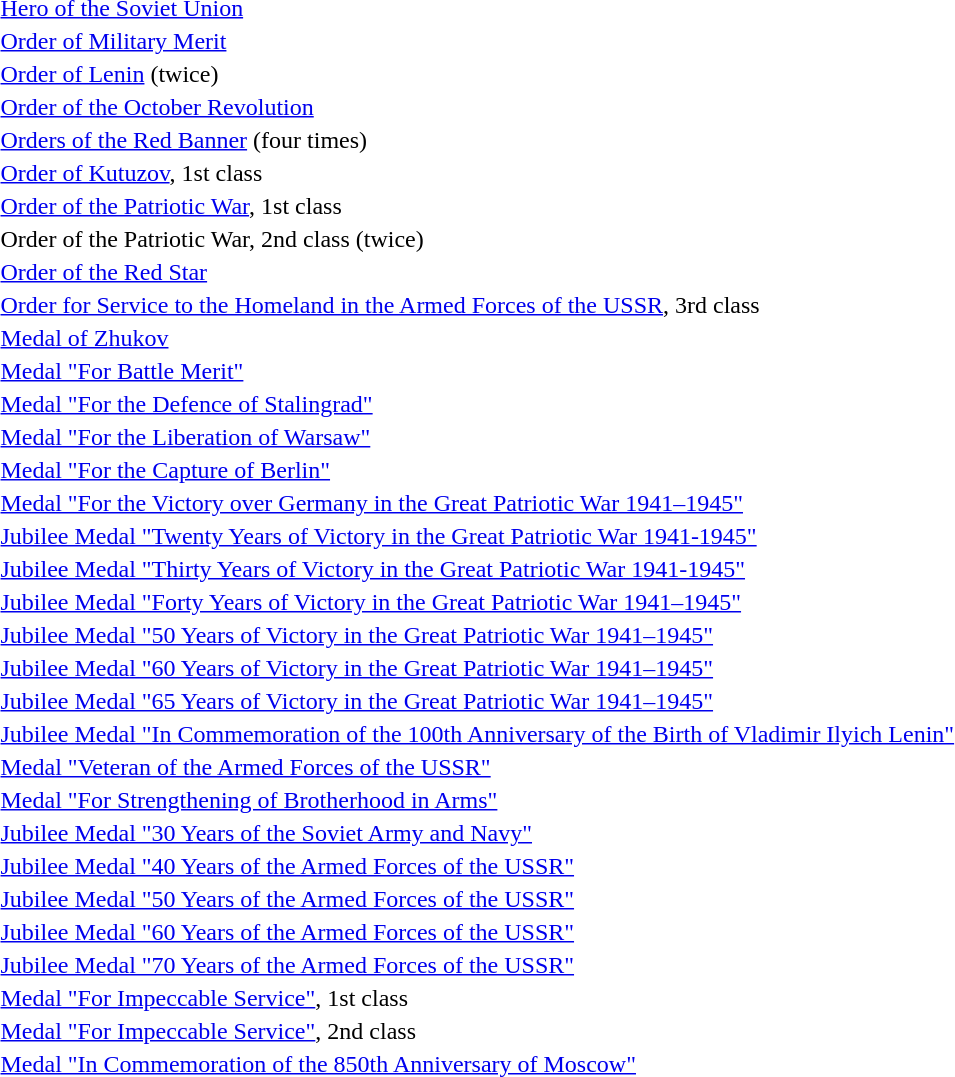<table>
<tr>
<td></td>
<td><a href='#'>Hero of the Soviet Union</a></td>
</tr>
<tr>
<td></td>
<td><a href='#'>Order of Military Merit</a></td>
</tr>
<tr>
<td></td>
<td><a href='#'>Order of Lenin</a> (twice)</td>
</tr>
<tr>
<td></td>
<td><a href='#'>Order of the October Revolution</a></td>
</tr>
<tr>
<td></td>
<td><a href='#'>Orders of the Red Banner</a> (four times)</td>
</tr>
<tr>
<td></td>
<td><a href='#'>Order of Kutuzov</a>, 1st class</td>
</tr>
<tr>
<td></td>
<td><a href='#'>Order of the Patriotic War</a>, 1st class</td>
</tr>
<tr>
<td></td>
<td>Order of the Patriotic War, 2nd class (twice)</td>
</tr>
<tr>
<td></td>
<td><a href='#'>Order of the Red Star</a></td>
</tr>
<tr>
<td></td>
<td><a href='#'>Order for Service to the Homeland in the Armed Forces of the USSR</a>, 3rd class</td>
</tr>
<tr>
<td></td>
<td><a href='#'>Medal of Zhukov</a></td>
</tr>
<tr>
<td></td>
<td><a href='#'>Medal "For Battle Merit"</a></td>
</tr>
<tr>
<td></td>
<td><a href='#'>Medal "For the Defence of Stalingrad"</a></td>
</tr>
<tr>
<td></td>
<td><a href='#'>Medal "For the Liberation of Warsaw"</a></td>
</tr>
<tr>
<td></td>
<td><a href='#'>Medal "For the Capture of Berlin"</a></td>
</tr>
<tr>
<td></td>
<td><a href='#'>Medal "For the Victory over Germany in the Great Patriotic War 1941–1945"</a></td>
</tr>
<tr>
<td></td>
<td><a href='#'>Jubilee Medal "Twenty Years of Victory in the Great Patriotic War 1941-1945"</a></td>
</tr>
<tr>
<td></td>
<td><a href='#'>Jubilee Medal "Thirty Years of Victory in the Great Patriotic War 1941-1945"</a></td>
</tr>
<tr>
<td></td>
<td><a href='#'>Jubilee Medal "Forty Years of Victory in the Great Patriotic War 1941–1945"</a></td>
</tr>
<tr>
<td></td>
<td><a href='#'>Jubilee Medal "50 Years of Victory in the Great Patriotic War 1941–1945"</a></td>
</tr>
<tr>
<td></td>
<td><a href='#'>Jubilee Medal "60 Years of Victory in the Great Patriotic War 1941–1945"</a></td>
</tr>
<tr>
<td></td>
<td><a href='#'>Jubilee Medal "65 Years of Victory in the Great Patriotic War 1941–1945"</a></td>
</tr>
<tr>
<td></td>
<td><a href='#'>Jubilee Medal "In Commemoration of the 100th Anniversary of the Birth of Vladimir Ilyich Lenin"</a></td>
</tr>
<tr>
<td></td>
<td><a href='#'>Medal "Veteran of the Armed Forces of the USSR"</a></td>
</tr>
<tr>
<td></td>
<td><a href='#'>Medal "For Strengthening of Brotherhood in Arms"</a></td>
</tr>
<tr>
<td></td>
<td><a href='#'>Jubilee Medal "30 Years of the Soviet Army and Navy"</a></td>
</tr>
<tr>
<td></td>
<td><a href='#'>Jubilee Medal "40 Years of the Armed Forces of the USSR"</a></td>
</tr>
<tr>
<td></td>
<td><a href='#'>Jubilee Medal "50 Years of the Armed Forces of the USSR"</a></td>
</tr>
<tr>
<td></td>
<td><a href='#'>Jubilee Medal "60 Years of the Armed Forces of the USSR"</a></td>
</tr>
<tr>
<td></td>
<td><a href='#'>Jubilee Medal "70 Years of the Armed Forces of the USSR"</a></td>
</tr>
<tr>
<td></td>
<td><a href='#'>Medal "For Impeccable Service"</a>, 1st class</td>
</tr>
<tr>
<td></td>
<td><a href='#'>Medal "For Impeccable Service"</a>, 2nd class</td>
</tr>
<tr>
<td></td>
<td><a href='#'>Medal "In Commemoration of the 850th Anniversary of Moscow"</a></td>
</tr>
<tr>
<td></td>
<td></td>
</tr>
<tr>
</tr>
</table>
